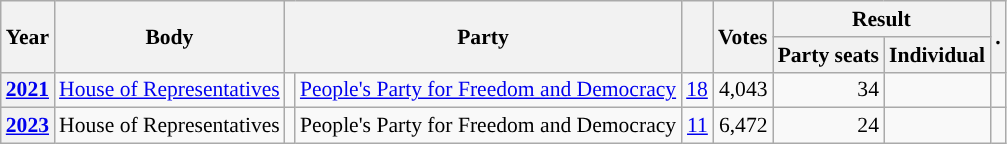<table class="wikitable plainrowheaders sortable" border=2 cellpadding=4 cellspacing=0 style="border: 1px #aaa solid; font-size: 90%; text-align:center;">
<tr>
<th scope="col" rowspan=2>Year</th>
<th scope="col" rowspan=2>Body</th>
<th scope="col" colspan=2 rowspan=2>Party</th>
<th scope="col" rowspan=2></th>
<th scope="col" rowspan=2>Votes</th>
<th scope="colgroup" colspan=2>Result</th>
<th scope="col" rowspan=2 class="unsortable">.</th>
</tr>
<tr>
<th scope="col">Party seats</th>
<th scope="col">Individual</th>
</tr>
<tr>
<th scope="row"><a href='#'>2021</a></th>
<td><a href='#'>House of Representatives</a></td>
<td style="background-color:"></td>
<td><a href='#'>People's Party for Freedom and Democracy</a></td>
<td style=text-align:right><a href='#'>18</a></td>
<td style=text-align:right>4,043</td>
<td style=text-align:right>34</td>
<td></td>
<td></td>
</tr>
<tr>
<th scope="row"><a href='#'>2023</a></th>
<td>House of Representatives</td>
<td style="background-color:"></td>
<td>People's Party for Freedom and Democracy</td>
<td style=text-align:right><a href='#'>11</a></td>
<td style=text-align:right>6,472</td>
<td style=text-align:right>24</td>
<td></td>
<td></td>
</tr>
</table>
